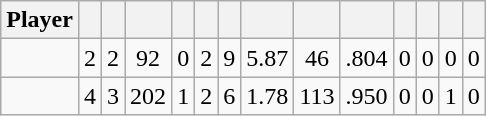<table class="wikitable sortable" style="text-align:center;">
<tr>
<th>Player</th>
<th></th>
<th></th>
<th></th>
<th></th>
<th></th>
<th></th>
<th></th>
<th></th>
<th></th>
<th></th>
<th></th>
<th></th>
<th></th>
</tr>
<tr>
<td style="text-align:left;"></td>
<td>2</td>
<td>2</td>
<td>92</td>
<td>0</td>
<td>2</td>
<td>9</td>
<td>5.87</td>
<td>46</td>
<td>.804</td>
<td>0</td>
<td>0</td>
<td>0</td>
<td>0</td>
</tr>
<tr>
<td style="text-align:left;"></td>
<td>4</td>
<td>3</td>
<td>202</td>
<td>1</td>
<td>2</td>
<td>6</td>
<td>1.78</td>
<td>113</td>
<td>.950</td>
<td>0</td>
<td>0</td>
<td>1</td>
<td>0</td>
</tr>
</table>
